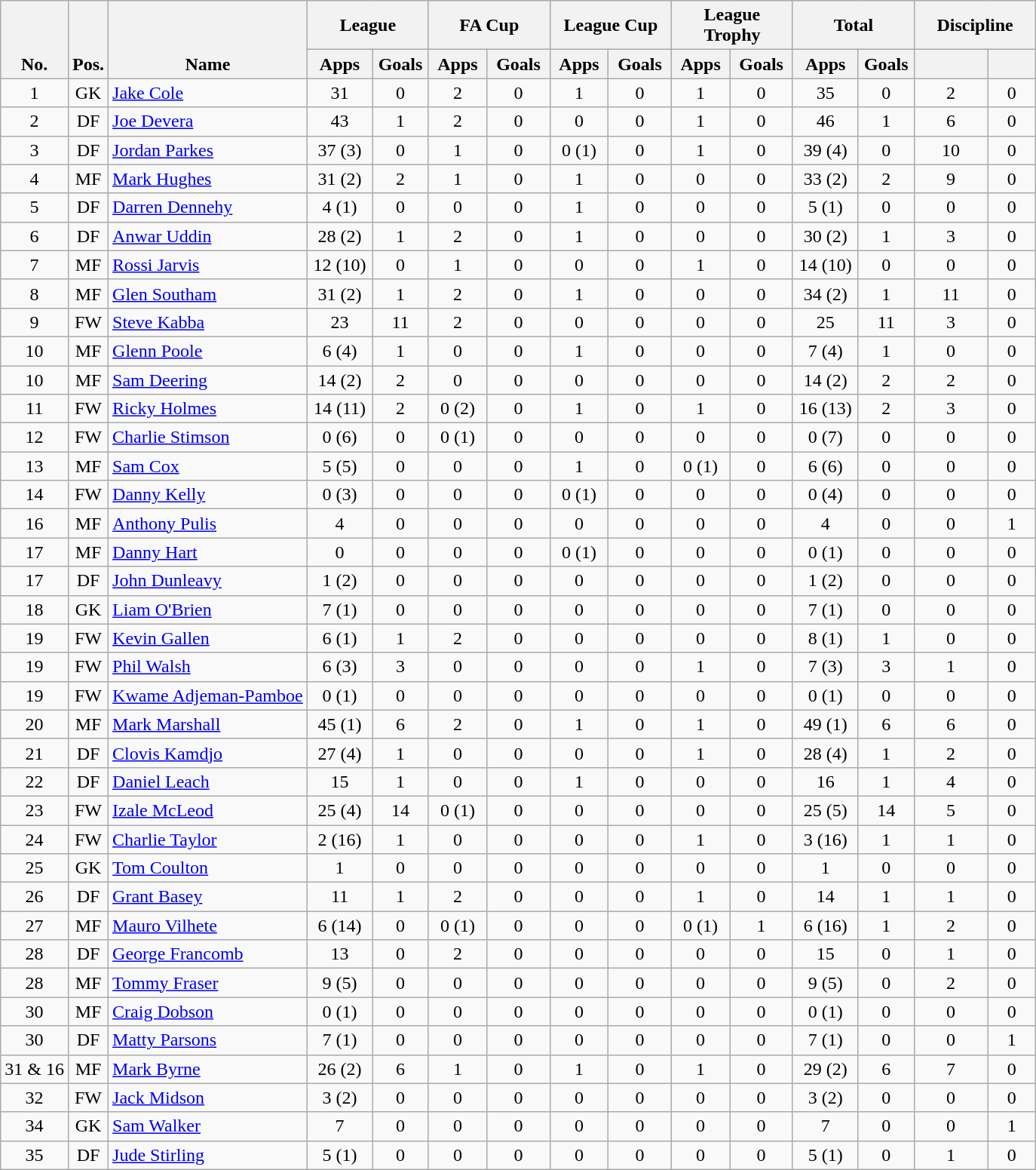<table class="wikitable" style="text-align:center">
<tr>
<th rowspan="2" style="vertical-align:bottom;">No.</th>
<th rowspan="2" style="vertical-align:bottom;">Pos.</th>
<th rowspan="2" style="vertical-align:bottom;">Name</th>
<th colspan="2" style="width:100px;">League</th>
<th colspan="2" style="width:100px;">FA Cup</th>
<th colspan="2" style="width:100px;">League Cup</th>
<th colspan="2" style="width:100px;">League Trophy</th>
<th colspan="2" style="width:100px;">Total</th>
<th colspan="2" style="width:100px;">Discipline</th>
</tr>
<tr>
<th>Apps</th>
<th>Goals</th>
<th>Apps</th>
<th>Goals</th>
<th>Apps</th>
<th>Goals</th>
<th>Apps</th>
<th>Goals</th>
<th>Apps</th>
<th>Goals</th>
<th></th>
<th></th>
</tr>
<tr>
<td>1</td>
<td>GK</td>
<td align="left"> <a href='#'>Jake Cole</a></td>
<td>31</td>
<td>0</td>
<td>2</td>
<td>0</td>
<td>1</td>
<td>0</td>
<td>1</td>
<td>0</td>
<td>35</td>
<td>0</td>
<td>2</td>
<td>0</td>
</tr>
<tr>
<td>2</td>
<td>DF</td>
<td align="left"> <a href='#'>Joe Devera</a></td>
<td>43</td>
<td>1</td>
<td>2</td>
<td>0</td>
<td>0</td>
<td>0</td>
<td>1</td>
<td>0</td>
<td>46</td>
<td>1</td>
<td>6</td>
<td>0</td>
</tr>
<tr>
<td>3</td>
<td>DF</td>
<td align="left"> <a href='#'>Jordan Parkes</a></td>
<td>37 (3)</td>
<td>0</td>
<td>1</td>
<td>0</td>
<td>0 (1)</td>
<td>0</td>
<td>1</td>
<td>0</td>
<td>39 (4)</td>
<td>0</td>
<td>10</td>
<td>0</td>
</tr>
<tr>
<td>4</td>
<td>MF</td>
<td align="left"> <a href='#'>Mark Hughes</a></td>
<td>31 (2)</td>
<td>2</td>
<td>1</td>
<td>0</td>
<td>1</td>
<td>0</td>
<td>0</td>
<td>0</td>
<td>33 (2)</td>
<td>2</td>
<td>9</td>
<td>0</td>
</tr>
<tr>
<td>5</td>
<td>DF</td>
<td align="left"> <a href='#'>Darren Dennehy</a></td>
<td>4 (1)</td>
<td>0</td>
<td>0</td>
<td>0</td>
<td>1</td>
<td>0</td>
<td>0</td>
<td>0</td>
<td>5 (1)</td>
<td>0</td>
<td>0</td>
<td>0</td>
</tr>
<tr>
<td>6</td>
<td>DF</td>
<td align="left"> <a href='#'>Anwar Uddin</a></td>
<td>28 (2)</td>
<td>1</td>
<td>2</td>
<td>0</td>
<td>1</td>
<td>0</td>
<td>0</td>
<td>0</td>
<td>30 (2)</td>
<td>1</td>
<td>3</td>
<td>0</td>
</tr>
<tr>
<td>7</td>
<td>MF</td>
<td align="left"> <a href='#'>Rossi Jarvis</a></td>
<td>12 (10)</td>
<td>0</td>
<td>1</td>
<td>0</td>
<td>0</td>
<td>0</td>
<td>1</td>
<td>0</td>
<td>14 (10)</td>
<td>0</td>
<td>0</td>
<td>0</td>
</tr>
<tr>
<td>8</td>
<td>MF</td>
<td align="left"> <a href='#'>Glen Southam</a></td>
<td>31 (2)</td>
<td>1</td>
<td>2</td>
<td>0</td>
<td>1</td>
<td>0</td>
<td>0</td>
<td>0</td>
<td>34 (2)</td>
<td>1</td>
<td>11</td>
<td>0</td>
</tr>
<tr>
<td>9</td>
<td>FW</td>
<td align="left"> <a href='#'>Steve Kabba</a></td>
<td>23</td>
<td>11</td>
<td>2</td>
<td>0</td>
<td>0</td>
<td>0</td>
<td>0</td>
<td>0</td>
<td>25</td>
<td>11</td>
<td>3</td>
<td>0</td>
</tr>
<tr>
<td>10</td>
<td>MF</td>
<td align="left"> <a href='#'>Glenn Poole</a></td>
<td>6 (4)</td>
<td>1</td>
<td>0</td>
<td>0</td>
<td>1</td>
<td>0</td>
<td>0</td>
<td>0</td>
<td>7 (4)</td>
<td>1</td>
<td>0</td>
<td>0</td>
</tr>
<tr>
<td>10</td>
<td>MF</td>
<td align="left"> <a href='#'>Sam Deering</a></td>
<td>14 (2)</td>
<td>2</td>
<td>0</td>
<td>0</td>
<td>0</td>
<td>0</td>
<td>0</td>
<td>0</td>
<td>14 (2)</td>
<td>2</td>
<td>2</td>
<td>0</td>
</tr>
<tr>
<td>11</td>
<td>FW</td>
<td align="left"> <a href='#'>Ricky Holmes</a></td>
<td>14 (11)</td>
<td>2</td>
<td>0 (2)</td>
<td>0</td>
<td>1</td>
<td>0</td>
<td>1</td>
<td>0</td>
<td>16 (13)</td>
<td>2</td>
<td>3</td>
<td>0</td>
</tr>
<tr>
<td>12</td>
<td>FW</td>
<td align="left"> <a href='#'>Charlie Stimson</a></td>
<td>0 (6)</td>
<td>0</td>
<td>0 (1)</td>
<td>0</td>
<td>0</td>
<td>0</td>
<td>0</td>
<td>0</td>
<td>0 (7)</td>
<td>0</td>
<td>0</td>
<td>0</td>
</tr>
<tr>
<td>13</td>
<td>MF</td>
<td align="left"> <a href='#'>Sam Cox</a></td>
<td>5 (5)</td>
<td>0</td>
<td>0</td>
<td>0</td>
<td>1</td>
<td>0</td>
<td>0 (1)</td>
<td>0</td>
<td>6 (6)</td>
<td>0</td>
<td>0</td>
<td>0</td>
</tr>
<tr>
<td>14</td>
<td>FW</td>
<td align="left"> <a href='#'>Danny Kelly</a></td>
<td>0 (3)</td>
<td>0</td>
<td>0</td>
<td>0</td>
<td>0 (1)</td>
<td>0</td>
<td>0</td>
<td>0</td>
<td>0 (4)</td>
<td>0</td>
<td>0</td>
<td>0</td>
</tr>
<tr>
<td>16</td>
<td>MF</td>
<td align="left"> <a href='#'>Anthony Pulis</a></td>
<td>4</td>
<td>0</td>
<td>0</td>
<td>0</td>
<td>0</td>
<td>0</td>
<td>0</td>
<td>0</td>
<td>4</td>
<td>0</td>
<td>0</td>
<td>1</td>
</tr>
<tr>
<td>17</td>
<td>MF</td>
<td align="left"> <a href='#'>Danny Hart</a></td>
<td>0</td>
<td>0</td>
<td>0</td>
<td>0</td>
<td>0 (1)</td>
<td>0</td>
<td>0</td>
<td>0</td>
<td>0 (1)</td>
<td>0</td>
<td>0</td>
<td>0</td>
</tr>
<tr>
<td>17</td>
<td>DF</td>
<td align="left"> <a href='#'>John Dunleavy</a></td>
<td>1 (2)</td>
<td>0</td>
<td>0</td>
<td>0</td>
<td>0</td>
<td>0</td>
<td>0</td>
<td>0</td>
<td>1 (2)</td>
<td>0</td>
<td>0</td>
<td>0</td>
</tr>
<tr>
<td>18</td>
<td>GK</td>
<td align="left"> <a href='#'>Liam O'Brien</a></td>
<td>7 (1)</td>
<td>0</td>
<td>0</td>
<td>0</td>
<td>0</td>
<td>0</td>
<td>0</td>
<td>0</td>
<td>7 (1)</td>
<td>0</td>
<td>0</td>
<td>0</td>
</tr>
<tr>
<td>19</td>
<td>FW</td>
<td align="left"> <a href='#'>Kevin Gallen</a></td>
<td>6 (1)</td>
<td>1</td>
<td>2</td>
<td>0</td>
<td>0</td>
<td>0</td>
<td>0</td>
<td>0</td>
<td>8 (1)</td>
<td>1</td>
<td>0</td>
<td>0</td>
</tr>
<tr>
<td>19</td>
<td>FW</td>
<td align="left"> <a href='#'>Phil Walsh</a></td>
<td>6 (3)</td>
<td>3</td>
<td>0</td>
<td>0</td>
<td>0</td>
<td>0</td>
<td>1</td>
<td>0</td>
<td>7 (3)</td>
<td>3</td>
<td>1</td>
<td>0</td>
</tr>
<tr>
<td>19</td>
<td>FW</td>
<td align="left"> <a href='#'>Kwame Adjeman-Pamboe</a></td>
<td>0 (1)</td>
<td>0</td>
<td>0</td>
<td>0</td>
<td>0</td>
<td>0</td>
<td>0</td>
<td>0</td>
<td>0 (1)</td>
<td>0</td>
<td>0</td>
<td>0</td>
</tr>
<tr>
<td>20</td>
<td>MF</td>
<td align="left"> <a href='#'>Mark Marshall</a></td>
<td>45 (1)</td>
<td>6</td>
<td>2</td>
<td>0</td>
<td>1</td>
<td>0</td>
<td>1</td>
<td>0</td>
<td>49 (1)</td>
<td>6</td>
<td>6</td>
<td>0</td>
</tr>
<tr>
<td>21</td>
<td>DF</td>
<td align="left"> <a href='#'>Clovis Kamdjo</a></td>
<td>27 (4)</td>
<td>1</td>
<td>0</td>
<td>0</td>
<td>0</td>
<td>0</td>
<td>1</td>
<td>0</td>
<td>28 (4)</td>
<td>1</td>
<td>2</td>
<td>0</td>
</tr>
<tr>
<td>22</td>
<td>DF</td>
<td align="left"> <a href='#'>Daniel Leach</a></td>
<td>15</td>
<td>1</td>
<td>0</td>
<td>0</td>
<td>1</td>
<td>0</td>
<td>0</td>
<td>0</td>
<td>16</td>
<td>1</td>
<td>4</td>
<td>0</td>
</tr>
<tr>
<td>23</td>
<td>FW</td>
<td align="left"> <a href='#'>Izale McLeod</a></td>
<td>25 (4)</td>
<td>14</td>
<td>0 (1)</td>
<td>0</td>
<td>0</td>
<td>0</td>
<td>0</td>
<td>0</td>
<td>25 (5)</td>
<td>14</td>
<td>5</td>
<td>0</td>
</tr>
<tr>
<td>24</td>
<td>FW</td>
<td align="left"> <a href='#'>Charlie Taylor</a></td>
<td>2 (16)</td>
<td>1</td>
<td>0</td>
<td>0</td>
<td>0</td>
<td>0</td>
<td>1</td>
<td>0</td>
<td>3 (16)</td>
<td>1</td>
<td>1</td>
<td>0</td>
</tr>
<tr>
<td>25</td>
<td>GK</td>
<td align="left"> <a href='#'>Tom Coulton</a></td>
<td>1</td>
<td>0</td>
<td>0</td>
<td>0</td>
<td>0</td>
<td>0</td>
<td>0</td>
<td>0</td>
<td>1</td>
<td>0</td>
<td>0</td>
<td>0</td>
</tr>
<tr>
<td>26</td>
<td>DF</td>
<td align="left"> <a href='#'>Grant Basey</a></td>
<td>11</td>
<td>1</td>
<td>2</td>
<td>0</td>
<td>0</td>
<td>0</td>
<td>1</td>
<td>0</td>
<td>14</td>
<td>1</td>
<td>1</td>
<td>0</td>
</tr>
<tr>
<td>27</td>
<td>MF</td>
<td align="left"> <a href='#'>Mauro Vilhete</a></td>
<td>6 (14)</td>
<td>0</td>
<td>0 (1)</td>
<td>0</td>
<td>0</td>
<td>0</td>
<td>0 (1)</td>
<td>1</td>
<td>6 (16)</td>
<td>1</td>
<td>2</td>
<td>0</td>
</tr>
<tr>
<td>28</td>
<td>DF</td>
<td align="left"> <a href='#'>George Francomb</a></td>
<td>13</td>
<td>0</td>
<td>2</td>
<td>0</td>
<td>0</td>
<td>0</td>
<td>0</td>
<td>0</td>
<td>15</td>
<td>0</td>
<td>1</td>
<td>0</td>
</tr>
<tr>
<td>28</td>
<td>MF</td>
<td align="left"> <a href='#'>Tommy Fraser</a></td>
<td>9 (5)</td>
<td>0</td>
<td>0</td>
<td>0</td>
<td>0</td>
<td>0</td>
<td>0</td>
<td>0</td>
<td>9 (5)</td>
<td>0</td>
<td>2</td>
<td>0</td>
</tr>
<tr>
<td>30</td>
<td>MF</td>
<td align="left"> <a href='#'>Craig Dobson</a></td>
<td>0 (1)</td>
<td>0</td>
<td>0</td>
<td>0</td>
<td>0</td>
<td>0</td>
<td>0</td>
<td>0</td>
<td>0 (1)</td>
<td>0</td>
<td>0</td>
<td>0</td>
</tr>
<tr>
<td>30</td>
<td>DF</td>
<td align="left"> <a href='#'>Matty Parsons</a></td>
<td>7 (1)</td>
<td>0</td>
<td>0</td>
<td>0</td>
<td>0</td>
<td>0</td>
<td>0</td>
<td>0</td>
<td>7 (1)</td>
<td>0</td>
<td>0</td>
<td>1</td>
</tr>
<tr>
<td>31 & 16</td>
<td>MF</td>
<td align="left"> <a href='#'>Mark Byrne</a></td>
<td>26 (2)</td>
<td>6</td>
<td>1</td>
<td>0</td>
<td>1</td>
<td>0</td>
<td>1</td>
<td>0</td>
<td>29 (2)</td>
<td>6</td>
<td>7</td>
<td>0</td>
</tr>
<tr>
<td>32</td>
<td>FW</td>
<td align="left"> <a href='#'>Jack Midson</a></td>
<td>3 (2)</td>
<td>0</td>
<td>0</td>
<td>0</td>
<td>0</td>
<td>0</td>
<td>0</td>
<td>0</td>
<td>3 (2)</td>
<td>0</td>
<td>0</td>
<td>0</td>
</tr>
<tr>
<td>34</td>
<td>GK</td>
<td align="left"> <a href='#'>Sam Walker</a></td>
<td>7</td>
<td>0</td>
<td>0</td>
<td>0</td>
<td>0</td>
<td>0</td>
<td>0</td>
<td>0</td>
<td>7</td>
<td>0</td>
<td>0</td>
<td>1</td>
</tr>
<tr>
<td>35</td>
<td>DF</td>
<td align="left"> <a href='#'>Jude Stirling</a></td>
<td>5 (1)</td>
<td>0</td>
<td>0</td>
<td>0</td>
<td>0</td>
<td>0</td>
<td>0</td>
<td>0</td>
<td>5 (1)</td>
<td>0</td>
<td>1</td>
<td>0</td>
</tr>
</table>
